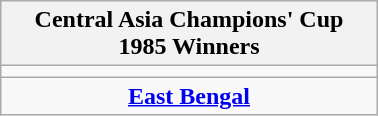<table class="wikitable" style="text-align: center; margin: 0 auto; width: 20%">
<tr>
<th>Central Asia Champions' Cup<br>1985 Winners</th>
</tr>
<tr>
<td></td>
</tr>
<tr>
<td><strong><a href='#'>East Bengal</a></strong></td>
</tr>
</table>
